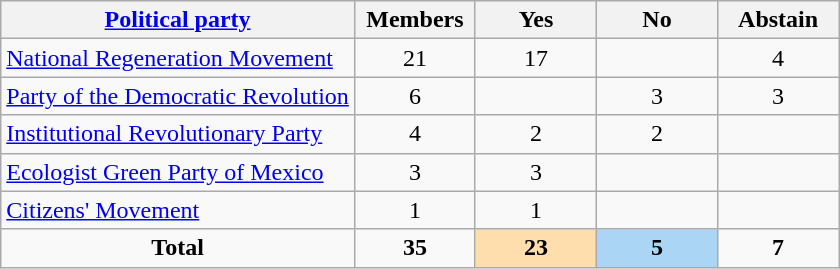<table class="wikitable">
<tr>
<th><a href='#'>Political party</a></th>
<th style="width:55pt;">Members</th>
<th style="width:55pt;">Yes</th>
<th style="width:55pt;">No</th>
<th style="width:55pt;">Abstain</th>
</tr>
<tr>
<td align="left"> <a href='#'>National Regeneration Movement</a></td>
<td style="text-align:center;">21</td>
<td style="text-align:center;">17</td>
<td style="text-align:center;"></td>
<td style="text-align:center;">4</td>
</tr>
<tr>
<td align="left"> <a href='#'>Party of the Democratic Revolution</a></td>
<td style="text-align:center;">6</td>
<td style="text-align:center;"></td>
<td style="text-align:center;">3</td>
<td style="text-align:center;">3</td>
</tr>
<tr>
<td align="left"> <a href='#'>Institutional Revolutionary Party</a></td>
<td style="text-align:center;">4</td>
<td style="text-align:center;">2</td>
<td style="text-align:center;">2</td>
<td style="text-align:center;"></td>
</tr>
<tr>
<td align="left"> <a href='#'>Ecologist Green Party of Mexico</a></td>
<td style="text-align:center;">3</td>
<td style="text-align:center;">3</td>
<td style="text-align:center;"></td>
<td style="text-align:center;"></td>
</tr>
<tr>
<td align="left"> <a href='#'>Citizens' Movement</a></td>
<td style="text-align:center;">1</td>
<td style="text-align:center;">1</td>
<td style="text-align:center;"></td>
<td style="text-align:center;"></td>
</tr>
<tr>
<td style="text-align:center;"><strong>Total</strong></td>
<td style="text-align:center;"><strong>35</strong></td>
<th style="background:#ffdead;"><strong>23</strong></th>
<th style="background:#abd5f5;"><strong>5</strong></th>
<td style="text-align:center;"><strong>7</strong></td>
</tr>
</table>
